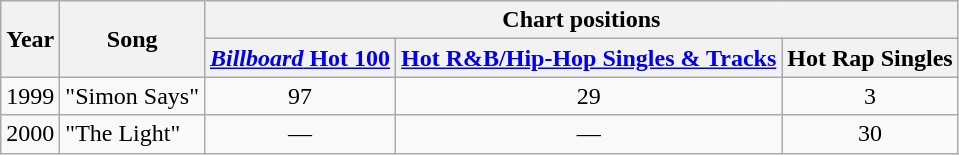<table class="wikitable">
<tr>
<th rowspan="2">Year</th>
<th rowspan="2">Song</th>
<th colspan="3">Chart positions</th>
</tr>
<tr>
<th><a href='#'><em>Billboard</em> Hot 100</a></th>
<th><a href='#'>Hot R&B/Hip-Hop Singles & Tracks</a></th>
<th>Hot Rap Singles</th>
</tr>
<tr>
<td>1999</td>
<td>"Simon Says"</td>
<td align="center">97</td>
<td align="center">29</td>
<td align="center">3</td>
</tr>
<tr>
<td>2000</td>
<td>"The Light"</td>
<td align="center">—</td>
<td align="center">—</td>
<td align="center">30</td>
</tr>
</table>
